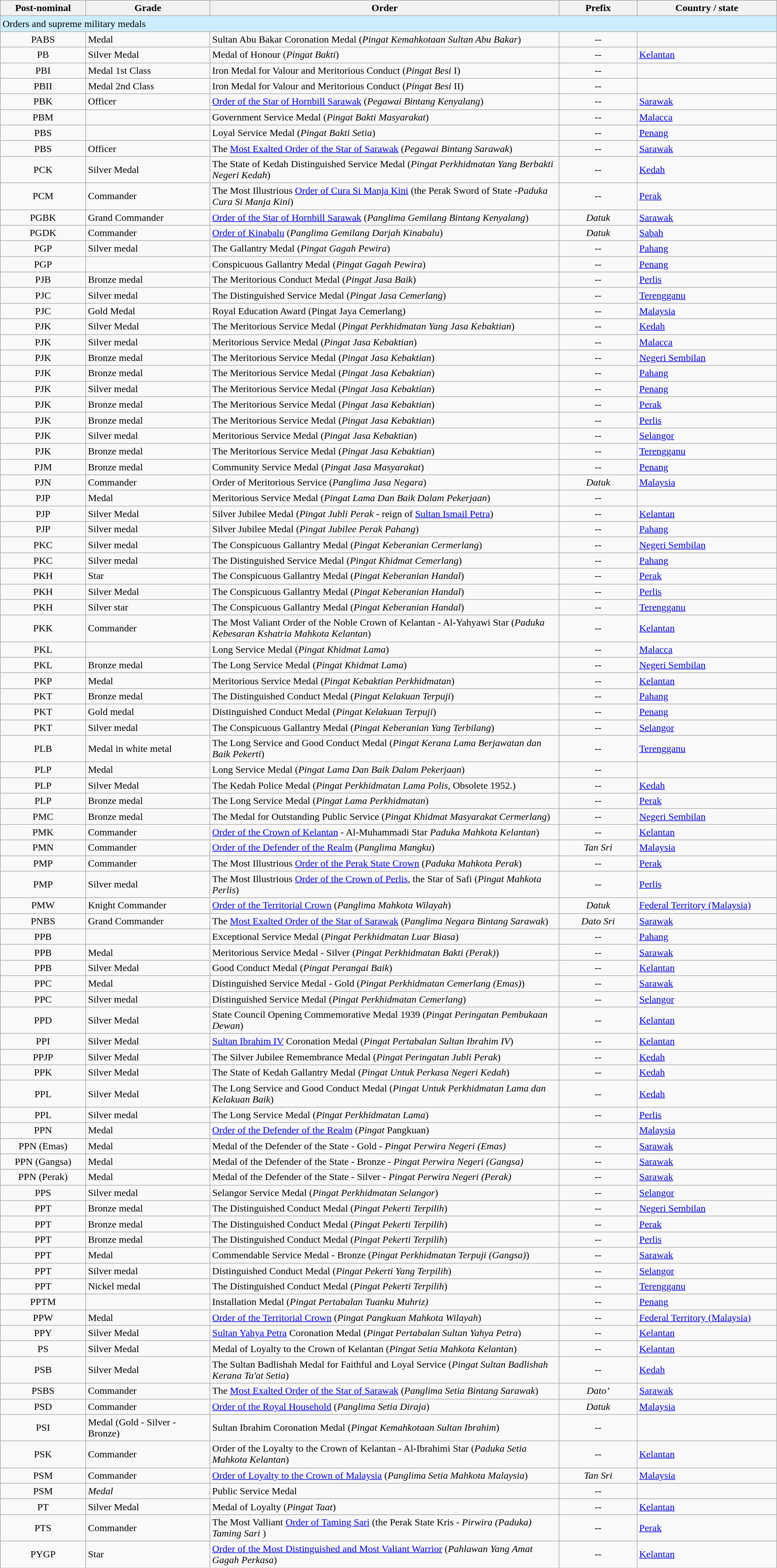<table class="wikitable" width=100%>
<tr>
<th width=11%>Post-nominal</th>
<th width=16%>Grade</th>
<th>Order</th>
<th width=10%>Prefix</th>
<th width=18%>Country / state</th>
</tr>
<tr>
<td colspan=5 style="background-color:#cceeff">Orders and supreme military medals</td>
</tr>
<tr>
<td align=center>PABS</td>
<td>Medal</td>
<td>Sultan Abu Bakar Coronation Medal (<em>Pingat Kemahkotaan Sultan Abu Bakar</em>)</td>
<td align=center>--</td>
<td></td>
</tr>
<tr>
<td align=center>PB</td>
<td>Silver Medal</td>
<td>Medal of Honour (<em>Pingat Bakti</em>)</td>
<td align=center>--</td>
<td> <a href='#'>Kelantan</a></td>
</tr>
<tr>
<td align=center>PBI</td>
<td>Medal 1st Class</td>
<td>Iron Medal for Valour and Meritorious Conduct (<em>Pingat Besi</em> I)</td>
<td align=center>--</td>
<td></td>
</tr>
<tr>
<td align=center>PBII</td>
<td>Medal 2nd Class</td>
<td>Iron Medal for Valour and Meritorious Conduct (<em>Pingat Besi</em> II)</td>
<td align=center>--</td>
<td></td>
</tr>
<tr>
<td align=center>PBK</td>
<td>Officer</td>
<td><a href='#'>Order of the Star of Hornbill Sarawak</a> (<em>Pegawai Bintang Kenyalang</em>)</td>
<td align=center>--</td>
<td> <a href='#'>Sarawak</a></td>
</tr>
<tr>
<td align=center>PBM</td>
<td></td>
<td>Government Service Medal (<em>Pingat Bakti Masyarakat</em>)</td>
<td align=center>--</td>
<td> <a href='#'>Malacca</a></td>
</tr>
<tr>
<td align=center>PBS</td>
<td></td>
<td>Loyal Service Medal (<em>Pingat Bakti Setia</em>)</td>
<td align=center>--</td>
<td> <a href='#'>Penang</a></td>
</tr>
<tr>
<td align=center>PBS</td>
<td>Officer</td>
<td>The <a href='#'>Most Exalted Order of the Star of Sarawak</a> (<em>Pegawai Bintang Sarawak</em>)</td>
<td align=center>--</td>
<td> <a href='#'>Sarawak</a></td>
</tr>
<tr>
<td align=center>PCK</td>
<td>Silver Medal</td>
<td>The State of Kedah Distinguished Service Medal (<em>Pingat Perkhidmatan Yang Berbakti Negeri Kedah</em>)</td>
<td align=center>--</td>
<td> <a href='#'>Kedah</a></td>
</tr>
<tr>
<td align=center>PCM</td>
<td>Commander</td>
<td>The Most Illustrious <a href='#'>Order of Cura Si Manja Kini</a> (the Perak Sword of State -<em>Paduka Cura Si Manja Kini</em>)</td>
<td align=center>--</td>
<td> <a href='#'>Perak</a></td>
</tr>
<tr>
<td align=center>PGBK</td>
<td>Grand Commander</td>
<td><a href='#'>Order of the Star of Hornbill Sarawak</a> (<em>Panglima Gemilang Bintang Kenyalang</em>)</td>
<td align=center><em>Datuk</em></td>
<td> <a href='#'>Sarawak</a></td>
</tr>
<tr>
<td align=center>PGDK</td>
<td>Commander</td>
<td><a href='#'>Order of Kinabalu</a> (<em>Panglima Gemilang Darjah Kinabalu</em>)</td>
<td align=center><em>Datuk</em></td>
<td> <a href='#'>Sabah</a></td>
</tr>
<tr>
<td align=center>PGP</td>
<td>Silver medal</td>
<td>The Gallantry Medal (<em>Pingat Gagah Pewira</em>)</td>
<td align=center>--</td>
<td> <a href='#'>Pahang</a></td>
</tr>
<tr>
<td align=center>PGP</td>
<td></td>
<td>Conspicuous Gallantry Medal (<em>Pingat Gagah Pewira</em>)</td>
<td align=center>--</td>
<td> <a href='#'>Penang</a></td>
</tr>
<tr>
<td align=center>PJB</td>
<td>Bronze medal</td>
<td>The Meritorious Conduct Medal (<em>Pingat Jasa Baik</em>)</td>
<td align=center>--</td>
<td> <a href='#'>Perlis</a></td>
</tr>
<tr>
<td align=center>PJC</td>
<td>Silver medal</td>
<td>The Distinguished Service Medal (<em>Pingat Jasa Cemerlang</em>)</td>
<td align=center>--</td>
<td> <a href='#'>Terengganu</a></td>
</tr>
<tr>
<td align=center>PJC</td>
<td>Gold Medal</td>
<td>Royal Education Award (Pingat Jaya Cemerlang)</td>
<td align=center>--</td>
<td> <a href='#'>Malaysia</a></td>
</tr>
<tr>
<td align=center>PJK</td>
<td>Silver Medal</td>
<td>The Meritorious Service Medal (<em>Pingat Perkhidmatan Yang Jasa Kebaktian</em>)</td>
<td align=center>--</td>
<td> <a href='#'>Kedah</a></td>
</tr>
<tr>
<td align=center>PJK</td>
<td>Silver medal</td>
<td>Meritorious Service Medal (<em>Pingat Jasa Kebaktian</em>)</td>
<td align=center>--</td>
<td> <a href='#'>Malacca</a></td>
</tr>
<tr>
<td align=center>PJK</td>
<td>Bronze medal</td>
<td>The Meritorious Service Medal (<em>Pingat Jasa Kebaktian</em>)</td>
<td align=center>--</td>
<td> <a href='#'>Negeri Sembilan</a></td>
</tr>
<tr>
<td align=center>PJK</td>
<td>Bronze medal</td>
<td>The Meritorious Service Medal (<em>Pingat Jasa Kebaktian</em>)</td>
<td align=center>--</td>
<td> <a href='#'>Pahang</a></td>
</tr>
<tr>
<td align=center>PJK</td>
<td>Silver medal</td>
<td>The Meritorious Service Medal (<em>Pingat Jasa Kebaktian</em>)</td>
<td align=center>--</td>
<td> <a href='#'>Penang</a></td>
</tr>
<tr>
<td align=center>PJK</td>
<td>Bronze medal</td>
<td>The Meritorious Service Medal (<em>Pingat Jasa Kebaktian</em>)</td>
<td align=center>--</td>
<td> <a href='#'>Perak</a></td>
</tr>
<tr>
<td align=center>PJK</td>
<td>Bronze medal</td>
<td>The Meritorious Service Medal (<em>Pingat Jasa Kebaktian</em>)</td>
<td align=center>--</td>
<td> <a href='#'>Perlis</a></td>
</tr>
<tr>
<td align=center>PJK</td>
<td>Silver medal</td>
<td>Meritorious Service Medal (<em>Pingat Jasa Kebaktian</em>)</td>
<td align=center>--</td>
<td> <a href='#'>Selangor</a></td>
</tr>
<tr>
<td align=center>PJK</td>
<td>Bronze medal</td>
<td>The Meritorious Service Medal (<em>Pingat Jasa Kebaktian</em>)</td>
<td align=center>--</td>
<td> <a href='#'>Terengganu</a></td>
</tr>
<tr>
<td align=center>PJM</td>
<td>Bronze medal</td>
<td>Community Service Medal (<em>Pingat Jasa Masyarakat</em>)</td>
<td align=center>--</td>
<td> <a href='#'>Penang</a></td>
</tr>
<tr>
<td align=center>PJN</td>
<td>Commander</td>
<td>Order of Meritorious Service (<em>Panglima Jasa Negara</em>)</td>
<td align=center><em>Datuk</em></td>
<td> <a href='#'>Malaysia</a></td>
</tr>
<tr>
<td align=center>PJP</td>
<td>Medal</td>
<td>Meritorious Service Medal (<em>Pingat Lama Dan Baik Dalam Pekerjaan</em>)</td>
<td align=center>--</td>
<td></td>
</tr>
<tr>
<td align=center>PJP</td>
<td>Silver Medal</td>
<td>Silver Jubilee Medal (<em>Pingat Jubli Perak</em> - reign of <a href='#'>Sultan Ismail Petra</a>)</td>
<td align=center>--</td>
<td> <a href='#'>Kelantan</a></td>
</tr>
<tr>
<td align=center>PJP</td>
<td>Silver medal</td>
<td>Silver Jubilee Medal (<em>Pingat Jubilee Perak Pahang</em>)</td>
<td align=center>--</td>
<td> <a href='#'>Pahang</a></td>
</tr>
<tr>
<td align=center>PKC</td>
<td>Silver medal</td>
<td>The Conspicuous Gallantry Medal (<em>Pingat Keberanian Cermerlang</em>)</td>
<td align=center>--</td>
<td> <a href='#'>Negeri Sembilan</a></td>
</tr>
<tr>
<td align=center>PKC</td>
<td>Silver medal</td>
<td>The Distinguished Service Medal (<em>Pingat Khidmat Cemerlang</em>)</td>
<td align=center>--</td>
<td> <a href='#'>Pahang</a></td>
</tr>
<tr>
<td align=center>PKH</td>
<td>Star</td>
<td>The Conspicuous Gallantry Medal (<em>Pingat Keberanian Handal</em>)</td>
<td align=center>--</td>
<td> <a href='#'>Perak</a></td>
</tr>
<tr>
<td align=center>PKH</td>
<td>Silver Medal</td>
<td>The Conspicuous Gallantry Medal (<em>Pingat Keberanian Handal</em>)</td>
<td align=center>--</td>
<td> <a href='#'>Perlis</a></td>
</tr>
<tr>
<td align=center>PKH</td>
<td>Silver star</td>
<td>The Conspicuous Gallantry Medal (<em>Pingat Keberanian Handal</em>)</td>
<td align=center>--</td>
<td> <a href='#'>Terengganu</a></td>
</tr>
<tr>
<td align=center>PKK</td>
<td>Commander</td>
<td>The Most Valiant Order of the Noble Crown of Kelantan - Al-Yahyawi Star (<em>Paduka Kebesaran Kshatria Mahkota Kelantan</em>)</td>
<td align=center>--</td>
<td> <a href='#'>Kelantan</a></td>
</tr>
<tr>
<td align=center>PKL</td>
<td></td>
<td>Long Service Medal (<em>Pingat Khidmat Lama</em>)</td>
<td align=center>--</td>
<td> <a href='#'>Malacca</a></td>
</tr>
<tr>
<td align=center>PKL</td>
<td>Bronze medal</td>
<td>The Long Service Medal (<em>Pingat Khidmat Lama</em>)</td>
<td align=center>--</td>
<td> <a href='#'>Negeri Sembilan</a></td>
</tr>
<tr>
<td align=center>PKP</td>
<td>Medal</td>
<td>Meritorious Service Medal (<em>Pingat Kebaktian Perkhidmatan</em>)</td>
<td align=center>--</td>
<td> <a href='#'>Kelantan</a></td>
</tr>
<tr>
<td align=center>PKT</td>
<td>Bronze medal</td>
<td>The Distinguished Conduct Medal (<em>Pingat Kelakuan Terpuji</em>)</td>
<td align=center>--</td>
<td> <a href='#'>Pahang</a></td>
</tr>
<tr>
<td align=center>PKT</td>
<td>Gold medal</td>
<td>Distinguished Conduct Medal (<em>Pingat Kelakuan Terpuji</em>)</td>
<td align=center>--</td>
<td> <a href='#'>Penang</a></td>
</tr>
<tr>
<td align=center>PKT</td>
<td>Silver medal</td>
<td>The Conspicuous Gallantry Medal (<em>Pingat Keberanian Yang Terbilang</em>)</td>
<td align=center>--</td>
<td> <a href='#'>Selangor</a></td>
</tr>
<tr>
<td align=center>PLB</td>
<td>Medal in white metal</td>
<td>The Long Service and Good Conduct Medal (<em>Pingat Kerana Lama Berjawatan dan Baik Pekerti</em>)</td>
<td align=center>--</td>
<td> <a href='#'>Terengganu</a></td>
</tr>
<tr>
<td align=center>PLP</td>
<td>Medal</td>
<td>Long Service Medal (<em>Pingat Lama Dan Baik Dalam Pekerjaan</em>)</td>
<td align=center>--</td>
<td></td>
</tr>
<tr>
<td align=center>PLP</td>
<td>Silver Medal</td>
<td>The Kedah Police Medal (<em>Pingat Perkhidmatan Lama Polis</em>, Obsolete 1952.)</td>
<td align=center>--</td>
<td> <a href='#'>Kedah</a></td>
</tr>
<tr>
<td align=center>PLP</td>
<td>Bronze medal</td>
<td>The Long Service Medal (<em>Pingat Lama Perkhidmatan</em>)</td>
<td align=center>--</td>
<td> <a href='#'>Perak</a></td>
</tr>
<tr>
<td align=center>PMC</td>
<td>Bronze medal</td>
<td>The Medal for Outstanding Public Service (<em>Pingat Khidmat Masyarakat Cermerlang</em>)</td>
<td align=center>--</td>
<td> <a href='#'>Negeri Sembilan</a></td>
</tr>
<tr>
<td align=center>PMK</td>
<td>Commander</td>
<td><a href='#'>Order of the Crown of Kelantan</a> - Al-Muhammadi Star <em>Paduka Mahkota Kelantan</em>)</td>
<td align=center>--</td>
<td> <a href='#'>Kelantan</a></td>
</tr>
<tr>
<td align=center>PMN</td>
<td>Commander</td>
<td><a href='#'>Order of the Defender of the Realm</a> (<em>Panglima Mangku</em>)</td>
<td align=center><em>Tan Sri</em></td>
<td> <a href='#'>Malaysia</a></td>
</tr>
<tr>
<td align=center>PMP</td>
<td>Commander</td>
<td>The Most Illustrious <a href='#'>Order of the Perak State Crown</a> (<em>Paduka Mahkota Perak</em>)</td>
<td align=center>--</td>
<td> <a href='#'>Perak</a></td>
</tr>
<tr>
<td align=center>PMP</td>
<td>Silver medal</td>
<td>The Most Illustrious <a href='#'>Order of the Crown of Perlis</a>, the Star of Safi (<em>Pingat Mahkota Perlis</em>)</td>
<td align=center>--</td>
<td> <a href='#'>Perlis</a></td>
</tr>
<tr>
<td align=center>PMW</td>
<td>Knight Commander</td>
<td><a href='#'>Order of the Territorial Crown</a> (<em>Panglima Mahkota Wilayah</em>)</td>
<td align=center><em>Datuk</em></td>
<td> <a href='#'>Federal Territory (Malaysia)</a></td>
</tr>
<tr>
<td align=center>PNBS</td>
<td>Grand Commander</td>
<td>The <a href='#'>Most Exalted Order of the Star of Sarawak</a> (<em>Panglima Negara Bintang Sarawak</em>)</td>
<td align=center><em>Dato Sri</em></td>
<td> <a href='#'>Sarawak</a></td>
</tr>
<tr>
<td align=center>PPB</td>
<td></td>
<td>Exceptional Service Medal (<em>Pingat Perkhidmatan Luar Biasa</em>)</td>
<td align=center>--</td>
<td> <a href='#'>Pahang</a></td>
</tr>
<tr>
<td align=center>PPB</td>
<td>Medal</td>
<td>Meritorious Service Medal - Silver (<em>Pingat Perkhidmatan Bakti (Perak)</em>)</td>
<td align=center>--</td>
<td> <a href='#'>Sarawak</a></td>
</tr>
<tr>
<td align=center>PPB</td>
<td>Silver Medal</td>
<td>Good Conduct Medal (<em>Pingat Perangai Baik</em>)</td>
<td align=center>--</td>
<td> <a href='#'>Kelantan</a></td>
</tr>
<tr>
<td align=center>PPC</td>
<td>Medal</td>
<td>Distinguished Service Medal - Gold (<em>Pingat Perkhidmatan Cemerlang (Emas)</em>)</td>
<td align=center>--</td>
<td> <a href='#'>Sarawak</a></td>
</tr>
<tr>
<td align=center>PPC</td>
<td>Silver medal</td>
<td>Distinguished Service Medal (<em>Pingat Perkhidmatan Cemerlang</em>)</td>
<td align=center>--</td>
<td> <a href='#'>Selangor</a></td>
</tr>
<tr>
<td align=center>PPD</td>
<td>Silver Medal</td>
<td>State Council Opening Commemorative Medal 1939 (<em>Pingat Peringatan Pembukaan Dewan</em>)</td>
<td align=center>--</td>
<td> <a href='#'>Kelantan</a></td>
</tr>
<tr>
<td align=center>PPI</td>
<td>Silver Medal</td>
<td><a href='#'>Sultan Ibrahim IV</a> Coronation Medal (<em>Pingat Pertabalan Sultan Ibrahim IV</em>)</td>
<td align=center>--</td>
<td> <a href='#'>Kelantan</a></td>
</tr>
<tr>
<td align=center>PPJP</td>
<td>Silver Medal</td>
<td>The Silver Jubilee Remembrance Medal (<em>Pingat Peringatan Jubli Perak</em>)</td>
<td align=center>--</td>
<td> <a href='#'>Kedah</a></td>
</tr>
<tr>
<td align=center>PPK</td>
<td>Silver Medal</td>
<td>The State of Kedah Gallantry Medal (<em>Pingat Untuk Perkasa Negeri Kedah</em>)</td>
<td align=center>--</td>
<td> <a href='#'>Kedah</a></td>
</tr>
<tr>
<td align=center>PPL</td>
<td>Silver Medal</td>
<td>The Long Service and Good Conduct Medal (<em>Pingat Untuk Perkhidmatan Lama dan Kelakuan Baik</em>)</td>
<td align=center>--</td>
<td> <a href='#'>Kedah</a></td>
</tr>
<tr>
<td align=center>PPL</td>
<td>Silver medal</td>
<td>The Long Service Medal (<em>Pingat Perkhidmatan Lama</em>)</td>
<td align=center>--</td>
<td> <a href='#'>Perlis</a></td>
</tr>
<tr>
<td align=center>PPN</td>
<td>Medal</td>
<td><a href='#'>Order of the Defender of the Realm</a> (<em>Pingat</em> Pangkuan)</td>
<td></td>
<td> <a href='#'>Malaysia</a></td>
</tr>
<tr>
<td align=center>PPN (Emas)</td>
<td>Medal</td>
<td>Medal of the Defender of the State - Gold - <em>Pingat Perwira Negeri (Emas)</em></td>
<td align=center>--</td>
<td> <a href='#'>Sarawak</a></td>
</tr>
<tr>
<td align=center>PPN (Gangsa)</td>
<td>Medal</td>
<td>Medal of the Defender of the State - Bronze - <em>Pingat Perwira Negeri (Gangsa)</em></td>
<td align=center>--</td>
<td> <a href='#'>Sarawak</a></td>
</tr>
<tr>
<td align=center>PPN (Perak)</td>
<td>Medal</td>
<td>Medal of the Defender of the State - Silver - <em>Pingat Perwira Negeri (Perak)</em></td>
<td align=center>--</td>
<td> <a href='#'>Sarawak</a></td>
</tr>
<tr>
<td align=center>PPS</td>
<td>Silver medal</td>
<td>Selangor Service Medal (<em>Pingat Perkhidmatan Selangor</em>)</td>
<td align=center>--</td>
<td> <a href='#'>Selangor</a></td>
</tr>
<tr>
<td align=center>PPT</td>
<td>Bronze medal</td>
<td>The Distinguished Conduct Medal (<em>Pingat Pekerti Terpilih</em>)</td>
<td align=center>--</td>
<td> <a href='#'>Negeri Sembilan</a></td>
</tr>
<tr>
<td align=center>PPT</td>
<td>Bronze medal</td>
<td>The Distinguished Conduct Medal (<em>Pingat Pekerti Terpilih</em>)</td>
<td align=center>--</td>
<td> <a href='#'>Perak</a></td>
</tr>
<tr>
<td align=center>PPT</td>
<td>Bronze medal</td>
<td>The Distinguished Conduct Medal (<em>Pingat Pekerti Terpilih</em>)</td>
<td align=center>--</td>
<td> <a href='#'>Perlis</a></td>
</tr>
<tr>
<td align=center>PPT</td>
<td>Medal</td>
<td>Commendable Service Medal - Bronze (<em>Pingat Perkhidmatan Terpuji (Gangsa)</em>)</td>
<td align=center>--</td>
<td> <a href='#'>Sarawak</a></td>
</tr>
<tr>
<td align=center>PPT</td>
<td>Silver medal</td>
<td>Distinguished Conduct Medal (<em>Pingat Pekerti Yang Terpilih</em>)</td>
<td align=center>--</td>
<td> <a href='#'>Selangor</a></td>
</tr>
<tr>
<td align=center>PPT</td>
<td>Nickel medal</td>
<td>The Distinguished Conduct Medal (<em>Pingat Pekerti Terpilih</em>)</td>
<td align=center>--</td>
<td> <a href='#'>Terengganu</a></td>
</tr>
<tr>
<td align=center>PPTM</td>
<td></td>
<td>Installation  Medal (<em>Pingat Pertabalan Tuanku Muhriz)</em></td>
<td align="center">--</td>
<td> <a href='#'>Penang</a></td>
</tr>
<tr>
<td align=center>PPW</td>
<td>Medal</td>
<td><a href='#'>Order of the Territorial Crown</a> (<em>Pingat Pangkuan Mahkota Wilayah</em>)</td>
<td align=center>--</td>
<td> <a href='#'>Federal Territory (Malaysia)</a></td>
</tr>
<tr>
<td align=center>PPY</td>
<td>Silver Medal</td>
<td><a href='#'>Sultan Yahya Petra</a> Coronation Medal (<em>Pingat Pertabalan Sultan Yahya Petra</em>)</td>
<td align=center>--</td>
<td> <a href='#'>Kelantan</a></td>
</tr>
<tr>
<td align=center>PS</td>
<td>Silver Medal</td>
<td>Medal of Loyalty to the Crown of Kelantan (<em>Pingat Setia Mahkota Kelantan</em>)</td>
<td align=center>--</td>
<td> <a href='#'>Kelantan</a></td>
</tr>
<tr>
<td align=center>PSB</td>
<td>Silver Medal</td>
<td>The Sultan Badlishah Medal for Faithful and Loyal Service (<em>Pingat Sultan Badlishah Kerana Ta'at Setia</em>)</td>
<td align=center>--</td>
<td> <a href='#'>Kedah</a></td>
</tr>
<tr>
<td align=center>PSBS</td>
<td>Commander</td>
<td>The <a href='#'>Most Exalted Order of the Star of Sarawak</a> (<em>Panglima Setia Bintang Sarawak</em>)</td>
<td align=center><em>Dato’</em></td>
<td> <a href='#'>Sarawak</a></td>
</tr>
<tr>
<td align=center>PSD</td>
<td>Commander</td>
<td><a href='#'>Order of the Royal Household</a> (<em>Panglima Setia Diraja</em>)</td>
<td align=center><em>Datuk</em></td>
<td> <a href='#'>Malaysia</a></td>
</tr>
<tr>
<td align=center>PSI</td>
<td>Medal (Gold - Silver - Bronze)</td>
<td>Sultan Ibrahim Coronation Medal (<em>Pingat Kemahkotaan Sultan Ibrahim</em>)</td>
<td align=center>--</td>
<td></td>
</tr>
<tr>
<td align=center>PSK</td>
<td>Commander</td>
<td>Order of the Loyalty to the Crown of Kelantan - Al-Ibrahimi Star (<em>Paduka Setia Mahkota Kelantan</em>)</td>
<td align=center>--</td>
<td> <a href='#'>Kelantan</a></td>
</tr>
<tr>
<td align=center>PSM</td>
<td>Commander</td>
<td><a href='#'>Order of Loyalty to the Crown of Malaysia</a> (<em>Panglima Setia Mahkota Malaysia</em>)</td>
<td align=center><em>Tan Sri</em></td>
<td> <a href='#'>Malaysia</a></td>
</tr>
<tr>
<td align=center>PSM</td>
<td><em>Medal</em></td>
<td>Public Service Medal</td>
<td align=center>--</td>
<td></td>
</tr>
<tr>
<td align=center>PT</td>
<td>Silver Medal</td>
<td>Medal of Loyalty (<em>Pingat Taat</em>)</td>
<td align=center>--</td>
<td> <a href='#'>Kelantan</a></td>
</tr>
<tr>
<td align=center>PTS</td>
<td>Commander</td>
<td>The Most Valliant <a href='#'>Order of Taming Sari</a> (the Perak State Kris - <em>Pirwira (Paduka) Taming Sari </em>)</td>
<td align=center>--</td>
<td> <a href='#'>Perak</a></td>
</tr>
<tr>
<td align=center>PYGP</td>
<td>Star</td>
<td><a href='#'>Order of the Most Distinguished and Most Valiant Warrior</a> (<em>Pahlawan Yang Amat Gagah Perkasa</em>)</td>
<td align=center>--</td>
<td> <a href='#'>Kelantan</a></td>
</tr>
</table>
